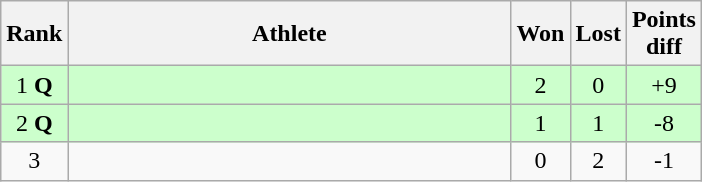<table class="wikitable">
<tr>
<th>Rank</th>
<th style="width:18em">Athlete</th>
<th>Won</th>
<th>Lost</th>
<th>Points<br>diff</th>
</tr>
<tr bgcolor="#ccffcc">
<td align="center">1 <strong>Q</strong></td>
<td><strong></strong></td>
<td align="center">2</td>
<td align="center">0</td>
<td align="center">+9</td>
</tr>
<tr bgcolor="#ccffcc">
<td align="center">2 <strong>Q</strong></td>
<td><strong></strong></td>
<td align="center">1</td>
<td align="center">1</td>
<td align="center">-8</td>
</tr>
<tr>
<td align="center">3 <strong></strong></td>
<td></td>
<td align="center">0</td>
<td align="center">2</td>
<td align="center">-1</td>
</tr>
</table>
